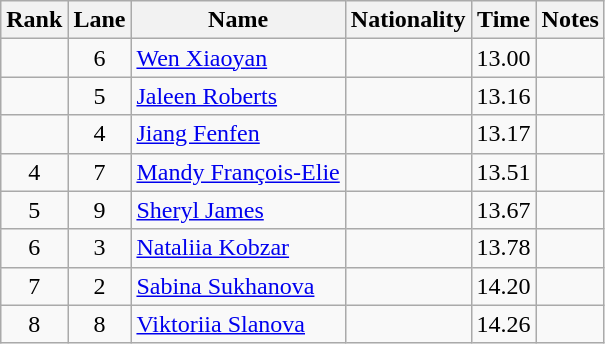<table class="wikitable sortable" style="text-align:center">
<tr>
<th>Rank</th>
<th>Lane</th>
<th>Name</th>
<th>Nationality</th>
<th>Time</th>
<th>Notes</th>
</tr>
<tr>
<td></td>
<td>6</td>
<td align="left"><a href='#'>Wen Xiaoyan</a></td>
<td align="left"></td>
<td>13.00</td>
<td><strong></strong></td>
</tr>
<tr>
<td></td>
<td>5</td>
<td align="left"><a href='#'>Jaleen Roberts</a></td>
<td align="left"></td>
<td>13.16</td>
<td></td>
</tr>
<tr>
<td></td>
<td>4</td>
<td align="left"><a href='#'>Jiang Fenfen</a></td>
<td align="left"></td>
<td>13.17</td>
<td></td>
</tr>
<tr>
<td>4</td>
<td>7</td>
<td align="left"><a href='#'>Mandy François-Elie</a></td>
<td align="left"></td>
<td>13.51</td>
<td></td>
</tr>
<tr>
<td>5</td>
<td>9</td>
<td align="left"><a href='#'>Sheryl James</a></td>
<td align="left"></td>
<td>13.67</td>
<td></td>
</tr>
<tr>
<td>6</td>
<td>3</td>
<td align="left"><a href='#'>Nataliia Kobzar</a></td>
<td align="left"></td>
<td>13.78</td>
<td></td>
</tr>
<tr>
<td>7</td>
<td>2</td>
<td align="left"><a href='#'>Sabina Sukhanova</a></td>
<td align="left"></td>
<td>14.20</td>
<td></td>
</tr>
<tr>
<td>8</td>
<td>8</td>
<td align="left"><a href='#'>Viktoriia Slanova</a></td>
<td align="left"></td>
<td>14.26</td>
<td></td>
</tr>
</table>
